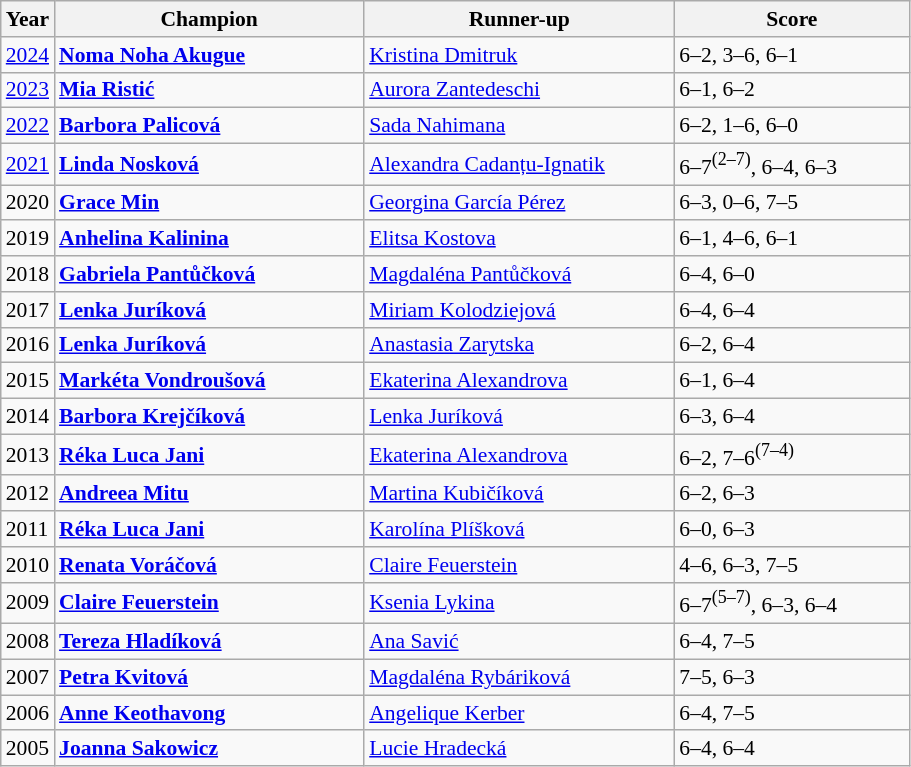<table class="wikitable" style="font-size:90%">
<tr>
<th>Year</th>
<th width="200">Champion</th>
<th width="200">Runner-up</th>
<th width="150">Score</th>
</tr>
<tr>
<td><a href='#'>2024</a></td>
<td> <strong><a href='#'>Noma Noha Akugue</a></strong></td>
<td> <a href='#'>Kristina Dmitruk</a></td>
<td>6–2, 3–6, 6–1</td>
</tr>
<tr>
<td><a href='#'>2023</a></td>
<td> <strong><a href='#'>Mia Ristić</a></strong></td>
<td> <a href='#'>Aurora Zantedeschi</a></td>
<td>6–1, 6–2</td>
</tr>
<tr>
<td><a href='#'>2022</a></td>
<td> <strong><a href='#'>Barbora Palicová</a></strong></td>
<td> <a href='#'>Sada Nahimana</a></td>
<td>6–2, 1–6, 6–0</td>
</tr>
<tr>
<td><a href='#'>2021</a></td>
<td> <strong><a href='#'>Linda Nosková</a></strong></td>
<td> <a href='#'>Alexandra Cadanțu-Ignatik</a></td>
<td>6–7<sup>(2–7)</sup>, 6–4, 6–3</td>
</tr>
<tr>
<td>2020</td>
<td> <strong><a href='#'>Grace Min</a></strong></td>
<td> <a href='#'>Georgina García Pérez</a></td>
<td>6–3, 0–6, 7–5</td>
</tr>
<tr>
<td>2019</td>
<td> <strong><a href='#'>Anhelina Kalinina</a></strong></td>
<td> <a href='#'>Elitsa Kostova</a></td>
<td>6–1, 4–6, 6–1</td>
</tr>
<tr>
<td>2018</td>
<td> <strong><a href='#'>Gabriela Pantůčková</a></strong></td>
<td> <a href='#'>Magdaléna Pantůčková</a></td>
<td>6–4, 6–0</td>
</tr>
<tr>
<td>2017</td>
<td> <strong><a href='#'>Lenka Juríková</a></strong></td>
<td> <a href='#'>Miriam Kolodziejová</a></td>
<td>6–4, 6–4</td>
</tr>
<tr>
<td>2016</td>
<td> <strong><a href='#'>Lenka Juríková</a></strong></td>
<td> <a href='#'>Anastasia Zarytska</a></td>
<td>6–2, 6–4</td>
</tr>
<tr>
<td>2015</td>
<td> <strong><a href='#'>Markéta Vondroušová</a></strong></td>
<td> <a href='#'>Ekaterina Alexandrova</a></td>
<td>6–1, 6–4</td>
</tr>
<tr>
<td>2014</td>
<td> <strong><a href='#'>Barbora Krejčíková</a></strong></td>
<td> <a href='#'>Lenka Juríková</a></td>
<td>6–3, 6–4</td>
</tr>
<tr>
<td>2013</td>
<td> <strong><a href='#'>Réka Luca Jani</a></strong></td>
<td> <a href='#'>Ekaterina Alexandrova</a></td>
<td>6–2, 7–6<sup>(7–4)</sup></td>
</tr>
<tr>
<td>2012</td>
<td> <strong><a href='#'>Andreea Mitu</a></strong></td>
<td> <a href='#'>Martina Kubičíková</a></td>
<td>6–2, 6–3</td>
</tr>
<tr>
<td>2011</td>
<td> <strong><a href='#'>Réka Luca Jani</a></strong></td>
<td> <a href='#'>Karolína Plíšková</a></td>
<td>6–0, 6–3</td>
</tr>
<tr>
<td>2010</td>
<td> <strong><a href='#'>Renata Voráčová</a></strong></td>
<td> <a href='#'>Claire Feuerstein</a></td>
<td>4–6, 6–3, 7–5</td>
</tr>
<tr>
<td>2009</td>
<td> <strong><a href='#'>Claire Feuerstein</a></strong></td>
<td> <a href='#'>Ksenia Lykina</a></td>
<td>6–7<sup>(5–7)</sup>, 6–3, 6–4</td>
</tr>
<tr>
<td>2008</td>
<td> <strong><a href='#'>Tereza Hladíková</a></strong></td>
<td> <a href='#'>Ana Savić</a></td>
<td>6–4, 7–5</td>
</tr>
<tr>
<td>2007</td>
<td> <strong><a href='#'>Petra Kvitová</a></strong></td>
<td> <a href='#'>Magdaléna Rybáriková</a></td>
<td>7–5, 6–3</td>
</tr>
<tr>
<td>2006</td>
<td> <strong><a href='#'>Anne Keothavong</a></strong></td>
<td> <a href='#'>Angelique Kerber</a></td>
<td>6–4, 7–5</td>
</tr>
<tr>
<td>2005</td>
<td> <strong><a href='#'>Joanna Sakowicz</a></strong></td>
<td> <a href='#'>Lucie Hradecká</a></td>
<td>6–4, 6–4</td>
</tr>
</table>
